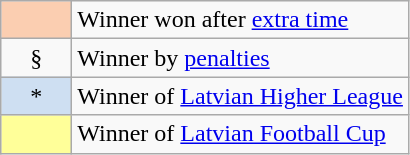<table class="wikitable">
<tr>
<td width="40px" style="background-color:#FBCEB1" align=center></td>
<td>Winner won after <a href='#'>extra time</a></td>
</tr>
<tr>
<td width="40px style="background-color:#11ff44" align=center>§</td>
<td>Winner by <a href='#'>penalties</a></td>
</tr>
<tr>
<td width="40px" style="background-color:#cedff2" align=center>*</td>
<td>Winner of <a href='#'>Latvian Higher League</a></td>
</tr>
<tr>
<td width="40px" style="background-color:#FFFF99" align=center></td>
<td>Winner of <a href='#'>Latvian Football Cup</a></td>
</tr>
</table>
